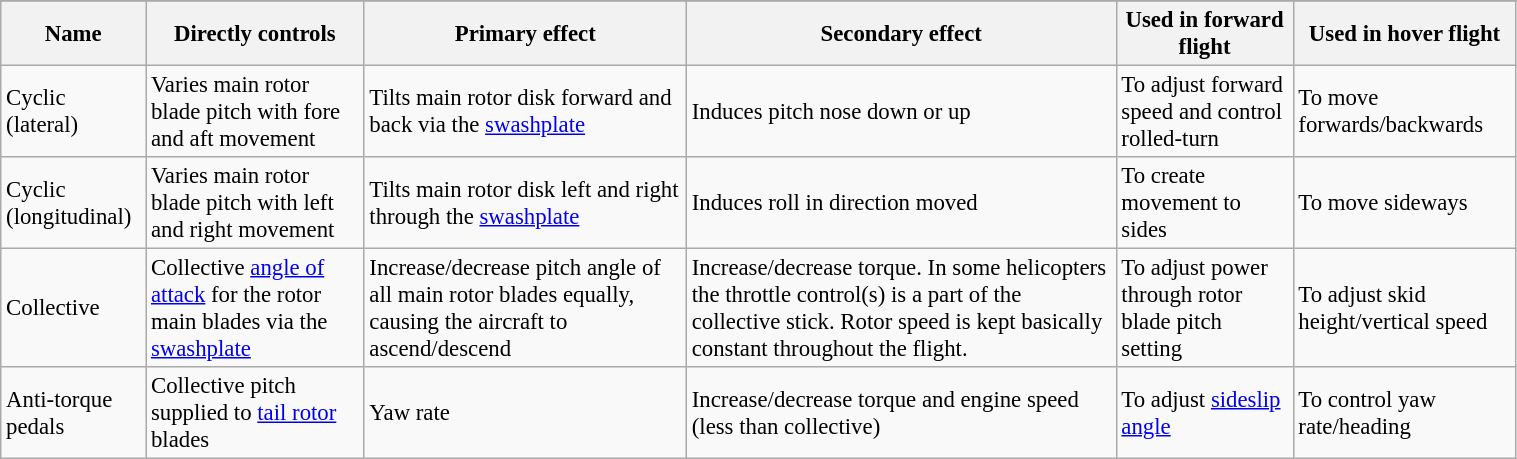<table class="wikitable" style="font-size: 95%; width: 80%;">
<tr>
</tr>
<tr>
<th>Name</th>
<th>Directly controls</th>
<th>Primary effect</th>
<th>Secondary effect</th>
<th>Used in forward flight</th>
<th>Used in hover flight</th>
</tr>
<tr>
<td>Cyclic<br>(lateral)</td>
<td>Varies main rotor blade pitch with fore and aft movement</td>
<td>Tilts main rotor disk forward and back via the <a href='#'>swashplate</a></td>
<td>Induces pitch nose down or up</td>
<td>To adjust forward speed and control rolled-turn</td>
<td>To move forwards/backwards</td>
</tr>
<tr>
<td>Cyclic<br>(longitudinal)</td>
<td>Varies main rotor blade pitch with left and right movement</td>
<td>Tilts main rotor disk left and right through the <a href='#'>swashplate</a></td>
<td>Induces roll in direction moved</td>
<td>To create movement to sides</td>
<td>To move sideways</td>
</tr>
<tr>
<td>Collective</td>
<td>Collective <a href='#'>angle of attack</a> for the rotor main blades via the <a href='#'>swashplate</a></td>
<td>Increase/decrease pitch angle of all main rotor blades equally, causing the aircraft to ascend/descend</td>
<td>Increase/decrease torque. In some helicopters the throttle control(s) is a part of the collective stick. Rotor speed is kept basically constant throughout the flight.</td>
<td>To adjust power through rotor blade pitch setting</td>
<td>To adjust skid height/vertical speed</td>
</tr>
<tr>
<td>Anti-torque pedals</td>
<td>Collective pitch supplied to <a href='#'>tail rotor</a> blades</td>
<td>Yaw rate</td>
<td>Increase/decrease torque and engine speed (less than collective)</td>
<td>To adjust <a href='#'>sideslip angle</a></td>
<td>To control yaw rate/heading</td>
</tr>
</table>
